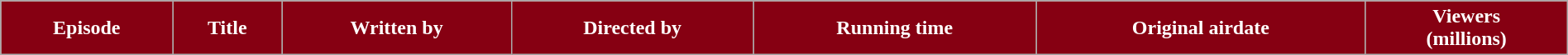<table class="wikitable plainrowheaders" style="width:100%;">
<tr style="color:#fff;">
<th style="background:#860012;">Episode</th>
<th style="background:#860012;">Title</th>
<th style="background:#860012;">Written by</th>
<th style="background:#860012;">Directed by</th>
<th style="background:#860012;">Running time</th>
<th style="background:#860012;">Original airdate</th>
<th style="background:#860012;">Viewers<br>(millions)<br>


</th>
</tr>
</table>
